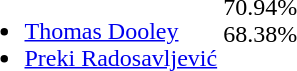<table>
<tr>
<td valign="top"><br><ul><li><a href='#'>Thomas Dooley</a></li><li><a href='#'>Preki Radosavljević</a></li></ul></td>
<td valign="top"><br>70.94%<br>
68.38%</td>
</tr>
</table>
